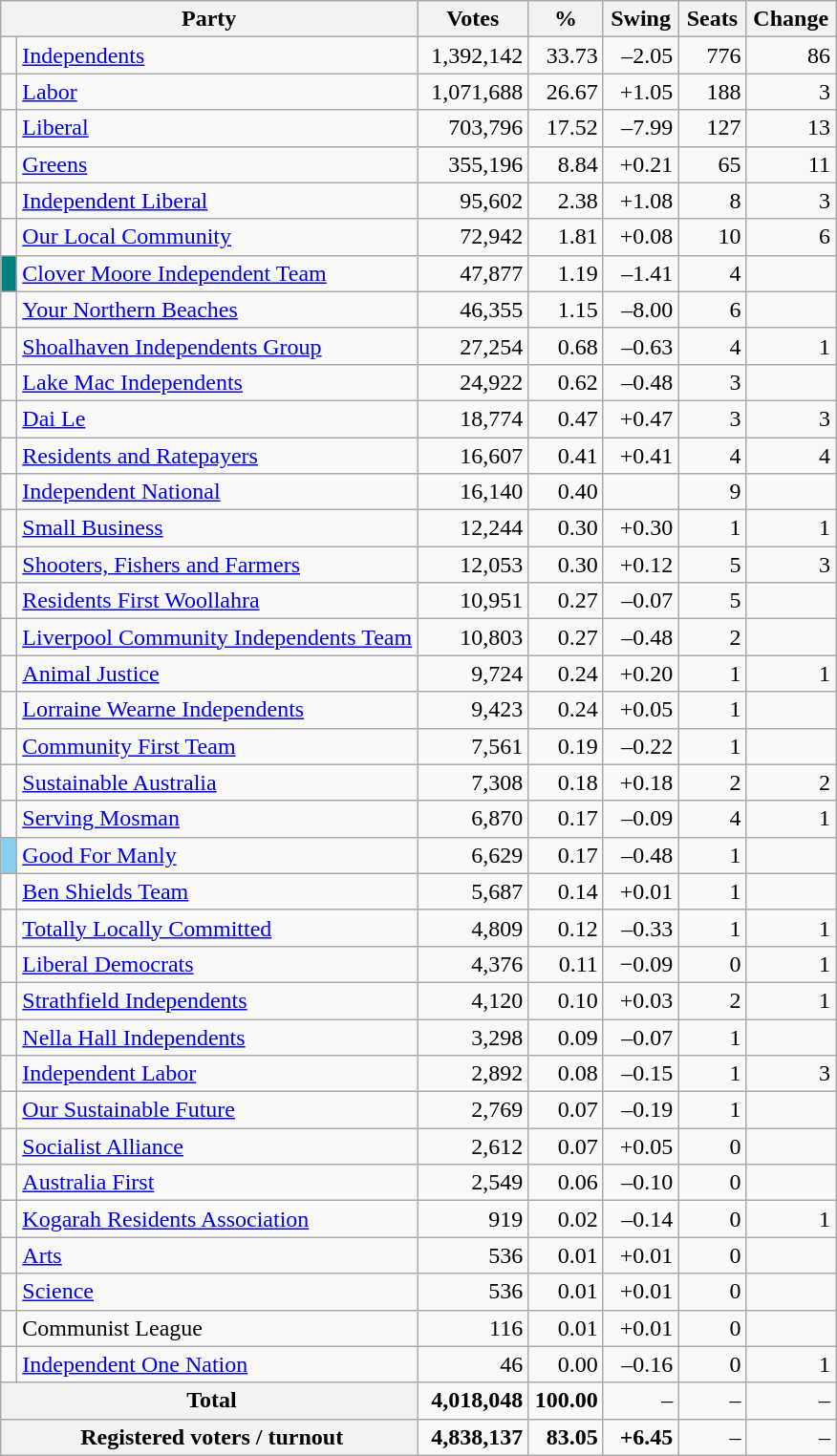<table class="wikitable" style="text-align:right; margin-bottom:0">
<tr>
<th style="width:10px;" colspan=3>Party</th>
<th style="width:70px;">Votes</th>
<th style="width:40px;">%</th>
<th style="width:40px;">Swing</th>
<th style="width:40px;">Seats</th>
<th style="width:40px;">Change</th>
</tr>
<tr>
<td> </td>
<td style="text-align:left;" colspan="2"><a href='#'>Independents</a></td>
<td>1,392,142</td>
<td>33.73</td>
<td>–2.05</td>
<td>776</td>
<td> 86</td>
</tr>
<tr>
<td> </td>
<td style="text-align:left;" colspan="2"><a href='#'>Labor</a></td>
<td style="width:70px;">1,071,688</td>
<td style="width:45px;">26.67</td>
<td style="width:45px;">+1.05</td>
<td style="width:40px;">188</td>
<td style="width:55px;"> 3</td>
</tr>
<tr>
<td> </td>
<td style="text-align:left;" colspan="2"><a href='#'>Liberal</a></td>
<td>703,796</td>
<td>17.52</td>
<td>–7.99</td>
<td>127</td>
<td> 13</td>
</tr>
<tr>
<td> </td>
<td style="text-align:left;" colspan="2"><a href='#'>Greens</a></td>
<td>355,196</td>
<td>8.84</td>
<td>+0.21</td>
<td>65</td>
<td> 11</td>
</tr>
<tr>
<td> </td>
<td style="text-align:left;" colspan="2"><a href='#'>Independent Liberal</a></td>
<td>95,602</td>
<td>2.38</td>
<td>+1.08</td>
<td>8</td>
<td> 3</td>
</tr>
<tr>
<td> </td>
<td style="text-align:left;" colspan="2"><a href='#'>Our Local Community</a></td>
<td>72,942</td>
<td>1.81</td>
<td>+0.08</td>
<td>10</td>
<td> 6</td>
</tr>
<tr>
<td bgcolor="#008080"> </td>
<td style="text-align:left;" colspan="2"><a href='#'>Clover Moore Independent Team</a></td>
<td>47,877</td>
<td>1.19</td>
<td>–1.41</td>
<td>4</td>
<td></td>
</tr>
<tr>
<td> </td>
<td style="text-align:left;" colspan="2"><a href='#'>Your Northern Beaches</a></td>
<td>46,355</td>
<td>1.15</td>
<td>–8.00</td>
<td>6</td>
<td></td>
</tr>
<tr>
<td> </td>
<td style="text-align:left;" colspan="2"><a href='#'>Shoalhaven Independents Group</a></td>
<td>27,254</td>
<td>0.68</td>
<td>–0.63</td>
<td>4</td>
<td> 1</td>
</tr>
<tr>
<td> </td>
<td style="text-align:left;" colspan="2"><a href='#'>Lake Mac Independents</a></td>
<td>24,922</td>
<td>0.62</td>
<td>–0.48</td>
<td>3</td>
<td></td>
</tr>
<tr>
<td> </td>
<td style="text-align:left;" colspan="2"><a href='#'>Dai Le</a></td>
<td>18,774</td>
<td>0.47</td>
<td>+0.47</td>
<td>3</td>
<td> 3</td>
</tr>
<tr>
<td> </td>
<td style="text-align:left;" colspan="2"><a href='#'>Residents and Ratepayers</a></td>
<td>16,607</td>
<td>0.41</td>
<td>+0.41</td>
<td>4</td>
<td> 4</td>
</tr>
<tr>
<td> </td>
<td style="text-align:left;" colspan="2"><a href='#'>Independent National</a></td>
<td>16,140</td>
<td>0.40</td>
<td></td>
<td>9</td>
<td></td>
</tr>
<tr>
<td> </td>
<td style="text-align:left;" colspan="2"><a href='#'>Small Business</a></td>
<td>12,244</td>
<td>0.30</td>
<td>+0.30</td>
<td>1</td>
<td> 1</td>
</tr>
<tr>
<td> </td>
<td style="text-align:left;" colspan="2"><a href='#'>Shooters, Fishers and Farmers</a></td>
<td>12,053</td>
<td>0.30</td>
<td>+0.12</td>
<td>5</td>
<td> 3</td>
</tr>
<tr>
<td> </td>
<td style="text-align:left;" colspan="2"><a href='#'>Residents First Woollahra</a></td>
<td>10,951</td>
<td>0.27</td>
<td>–0.07</td>
<td>5</td>
<td></td>
</tr>
<tr>
<td> </td>
<td style="text-align:left;" colspan="2"><a href='#'>Liverpool Community Independents Team</a></td>
<td>10,803</td>
<td>0.27</td>
<td>–0.48</td>
<td>2</td>
<td></td>
</tr>
<tr>
<td> </td>
<td style="text-align:left;" colspan="2"><a href='#'>Animal Justice</a></td>
<td>9,724</td>
<td>0.24</td>
<td>+0.20</td>
<td>1</td>
<td> 1</td>
</tr>
<tr>
<td> </td>
<td style="text-align:left;" colspan="2"><a href='#'>Lorraine Wearne Independents</a></td>
<td>9,423</td>
<td>0.24</td>
<td>+0.05</td>
<td>1</td>
<td></td>
</tr>
<tr>
<td> </td>
<td style="text-align:left;" colspan="2"><a href='#'>Community First Team</a></td>
<td>7,561</td>
<td>0.19</td>
<td>–0.22</td>
<td>1</td>
<td></td>
</tr>
<tr>
<td> </td>
<td style="text-align:left;" colspan="2"><a href='#'>Sustainable Australia</a></td>
<td>7,308</td>
<td>0.18</td>
<td>+0.18</td>
<td>2</td>
<td> 2</td>
</tr>
<tr>
<td> </td>
<td style="text-align:left;" colspan="2"><a href='#'>Serving Mosman</a></td>
<td>6,870</td>
<td>0.17</td>
<td>–0.09</td>
<td>4</td>
<td> 1</td>
</tr>
<tr>
<td bgcolor="#89CFF0"> </td>
<td style="text-align:left;" colspan="2"><a href='#'>Good For Manly</a></td>
<td>6,629</td>
<td>0.17</td>
<td>–0.48</td>
<td>1</td>
<td></td>
</tr>
<tr>
<td> </td>
<td style="text-align:left;" colspan="2"><a href='#'>Ben Shields Team</a></td>
<td>5,687</td>
<td>0.14</td>
<td>+0.01</td>
<td>1</td>
<td></td>
</tr>
<tr>
<td> </td>
<td style="text-align:left;" colspan="2"><a href='#'>Totally Locally Committed</a></td>
<td>4,809</td>
<td>0.12</td>
<td>–0.33</td>
<td>1</td>
<td> 1</td>
</tr>
<tr>
<td> </td>
<td style="text-align:left;" colspan="2"><a href='#'>Liberal Democrats</a></td>
<td>4,376</td>
<td>0.11</td>
<td>−0.09</td>
<td>0</td>
<td> 1</td>
</tr>
<tr>
<td> </td>
<td style="text-align:left;" colspan="2"><a href='#'>Strathfield Independents</a></td>
<td>4,120</td>
<td>0.10</td>
<td>+0.03</td>
<td>2</td>
<td> 1</td>
</tr>
<tr>
<td> </td>
<td style="text-align:left;" colspan="2"><a href='#'>Nella Hall Independents</a></td>
<td>3,298</td>
<td>0.09</td>
<td>–0.07</td>
<td>1</td>
<td></td>
</tr>
<tr>
<td> </td>
<td style="text-align:left;" colspan="2"><a href='#'>Independent Labor</a></td>
<td style="width:70px;">2,892</td>
<td style="width:45px;">0.08</td>
<td style="width:45px;">–0.15</td>
<td style="width:40px;">1</td>
<td style="width:55px;"> 3</td>
</tr>
<tr>
<td> </td>
<td style="text-align:left;" colspan="2"><a href='#'>Our Sustainable Future</a></td>
<td>2,769</td>
<td>0.07</td>
<td>–0.19</td>
<td>1</td>
<td></td>
</tr>
<tr>
<td> </td>
<td style="text-align:left;" colspan="2"><a href='#'>Socialist Alliance</a></td>
<td>2,612</td>
<td>0.07</td>
<td>+0.05</td>
<td>0</td>
<td></td>
</tr>
<tr>
<td> </td>
<td style="text-align:left;" colspan="2"><a href='#'>Australia First</a></td>
<td>2,549</td>
<td>0.06</td>
<td>–0.10</td>
<td>0</td>
<td></td>
</tr>
<tr>
<td> </td>
<td style="text-align:left;" colspan="2"><a href='#'>Kogarah Residents Association</a></td>
<td>919</td>
<td>0.02</td>
<td>–0.14</td>
<td>0</td>
<td> 1</td>
</tr>
<tr>
<td> </td>
<td style="text-align:left;" colspan="2"><a href='#'>Arts</a></td>
<td>536</td>
<td>0.01</td>
<td>+0.01</td>
<td>0</td>
<td></td>
</tr>
<tr>
<td> </td>
<td style="text-align:left;" colspan="2"><a href='#'>Science</a></td>
<td>536</td>
<td>0.01</td>
<td>+0.01</td>
<td>0</td>
<td></td>
</tr>
<tr>
<td> </td>
<td style="text-align:left;" colspan="2">Communist League</td>
<td>116</td>
<td>0.01</td>
<td>+0.01</td>
<td>0</td>
<td></td>
</tr>
<tr>
<td> </td>
<td style="text-align:left;" colspan="2"><a href='#'>Independent One Nation</a></td>
<td>46</td>
<td>0.00</td>
<td>–0.16</td>
<td>0</td>
<td> 1</td>
</tr>
<tr>
<th colspan="3"> Total</th>
<td><strong>4,018,048</strong></td>
<td><strong>100.00</strong></td>
<td>–</td>
<td>–</td>
<td>–</td>
</tr>
<tr>
<th colspan="3"> Registered voters / turnout</th>
<td><strong>4,838,137</strong></td>
<td><strong>83.05</strong></td>
<td><strong>+6.45</strong></td>
<td>–</td>
<td>–</td>
</tr>
</table>
